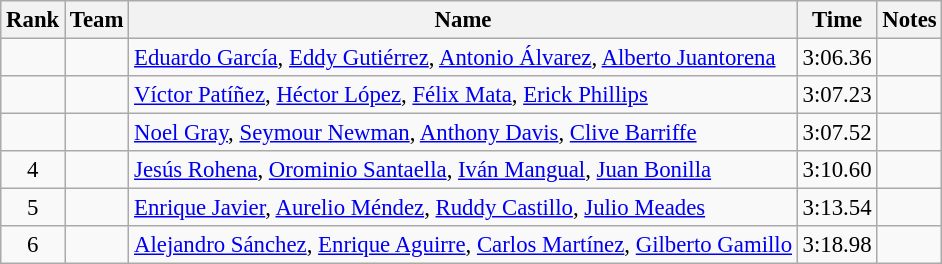<table class="wikitable sortable" style="text-align:center;font-size:95%">
<tr>
<th>Rank</th>
<th>Team</th>
<th>Name</th>
<th>Time</th>
<th>Notes</th>
</tr>
<tr>
<td></td>
<td align=left></td>
<td align=left><a href='#'>Eduardo García</a>,  <a href='#'>Eddy Gutiérrez</a>,  <a href='#'>Antonio Álvarez</a>, <a href='#'>Alberto Juantorena</a></td>
<td>3:06.36</td>
<td></td>
</tr>
<tr>
<td></td>
<td align=left></td>
<td align=left><a href='#'>Víctor Patíñez</a>, <a href='#'>Héctor López</a>, <a href='#'>Félix Mata</a>, <a href='#'>Erick Phillips</a></td>
<td>3:07.23</td>
<td></td>
</tr>
<tr>
<td></td>
<td align=left></td>
<td align=left><a href='#'>Noel Gray</a>, <a href='#'>Seymour Newman</a>, <a href='#'>Anthony Davis</a>, <a href='#'>Clive Barriffe</a></td>
<td>3:07.52</td>
<td></td>
</tr>
<tr>
<td>4</td>
<td align=left></td>
<td align=left><a href='#'>Jesús Rohena</a>, <a href='#'>Orominio Santaella</a>, <a href='#'>Iván Mangual</a>, <a href='#'>Juan Bonilla</a></td>
<td>3:10.60</td>
<td></td>
</tr>
<tr>
<td>5</td>
<td align=left></td>
<td align=left><a href='#'>Enrique Javier</a>, <a href='#'>Aurelio Méndez</a>, <a href='#'>Ruddy Castillo</a>, <a href='#'>Julio Meades</a></td>
<td>3:13.54</td>
<td></td>
</tr>
<tr>
<td>6</td>
<td align=left></td>
<td align=left><a href='#'>Alejandro Sánchez</a>, <a href='#'>Enrique Aguirre</a>, <a href='#'>Carlos Martínez</a>, <a href='#'>Gilberto Gamillo</a></td>
<td>3:18.98</td>
<td></td>
</tr>
</table>
